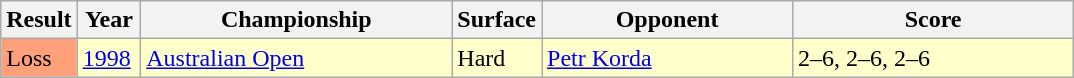<table class="sortable wikitable">
<tr>
<th style="width:40px">Result</th>
<th style="width:35px">Year</th>
<th style="width:200px">Championship</th>
<th style="width:50px">Surface</th>
<th style="width:160px">Opponent</th>
<th style="width:180px" class="unsortable">Score</th>
</tr>
<tr style="background:#ffc;">
<td style="background:#ffa07a;">Loss</td>
<td><a href='#'>1998</a></td>
<td><a href='#'>Australian Open</a></td>
<td>Hard</td>
<td> <a href='#'>Petr Korda</a></td>
<td>2–6, 2–6, 2–6</td>
</tr>
</table>
